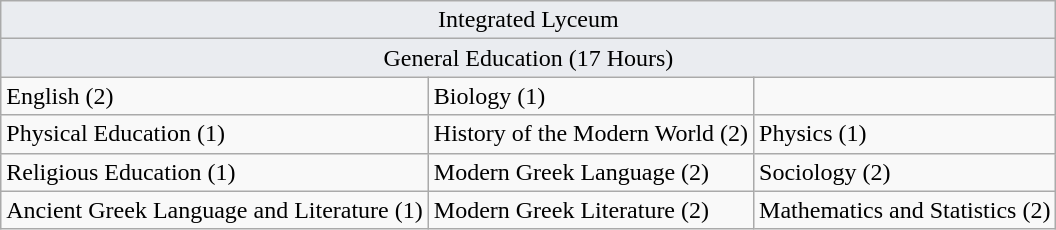<table class="wikitable" border="1">
<tr>
<td colspan="3" align="center" style="background:#eaecf0;">Integrated Lyceum</td>
</tr>
<tr>
<td colspan="3" align="center" style="background:#eaecf0;">General Education (17 Hours)</td>
</tr>
<tr>
<td>English (2)</td>
<td>Biology (1)</td>
<td></td>
</tr>
<tr>
<td>Physical Education (1)</td>
<td>History of the Modern World (2)</td>
<td>Physics (1)</td>
</tr>
<tr>
<td>Religious Education (1)</td>
<td>Modern Greek Language (2)</td>
<td>Sociology (2)</td>
</tr>
<tr>
<td>Ancient Greek Language and Literature (1)</td>
<td>Modern Greek Literature (2)</td>
<td>Mathematics and Statistics (2)</td>
</tr>
</table>
